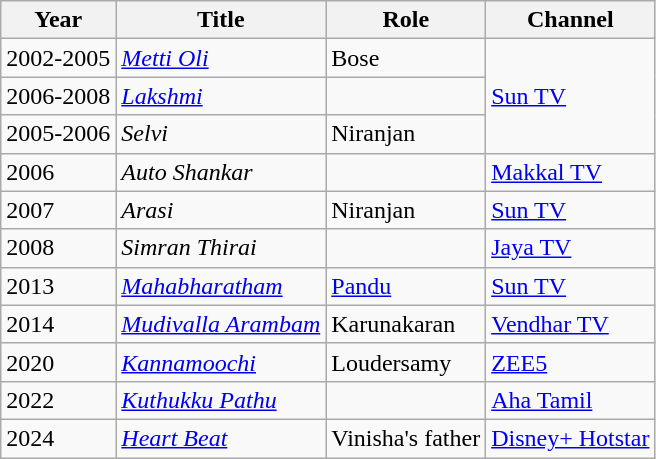<table class="wikitable sortable">
<tr>
<th>Year</th>
<th>Title</th>
<th>Role</th>
<th>Channel</th>
</tr>
<tr>
<td>2002-2005</td>
<td><em><a href='#'>Metti Oli</a></em></td>
<td>Bose</td>
<td rowspan=3><a href='#'>Sun TV</a></td>
</tr>
<tr>
<td>2006-2008</td>
<td><em><a href='#'>Lakshmi</a></em></td>
<td></td>
</tr>
<tr>
<td>2005-2006</td>
<td><em>Selvi</em></td>
<td>Niranjan</td>
</tr>
<tr>
<td>2006</td>
<td><em>Auto Shankar</em></td>
<td></td>
<td><a href='#'>Makkal TV</a></td>
</tr>
<tr>
<td>2007</td>
<td><em>Arasi</em></td>
<td>Niranjan</td>
<td><a href='#'>Sun TV</a></td>
</tr>
<tr>
<td>2008</td>
<td><em>Simran Thirai</em></td>
<td></td>
<td><a href='#'>Jaya TV</a></td>
</tr>
<tr>
<td>2013</td>
<td><em><a href='#'>Mahabharatham</a></em></td>
<td><a href='#'>Pandu</a></td>
<td><a href='#'>Sun TV</a></td>
</tr>
<tr>
<td>2014</td>
<td><em><a href='#'>Mudivalla Arambam</a></em></td>
<td>Karunakaran</td>
<td><a href='#'>Vendhar TV</a></td>
</tr>
<tr>
<td>2020</td>
<td><em><a href='#'>Kannamoochi</a></em></td>
<td>Loudersamy</td>
<td><a href='#'>ZEE5</a></td>
</tr>
<tr>
<td>2022</td>
<td><em><a href='#'>Kuthukku Pathu</a></em></td>
<td></td>
<td><a href='#'>Aha Tamil</a></td>
</tr>
<tr>
<td>2024</td>
<td><em><a href='#'>Heart Beat</a></em></td>
<td>Vinisha's father</td>
<td><a href='#'>Disney+ Hotstar</a></td>
</tr>
</table>
